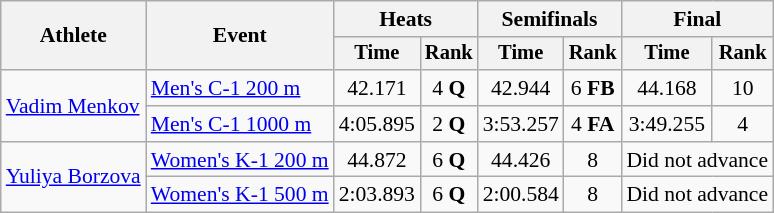<table class="wikitable" style="font-size:90%">
<tr>
<th rowspan="2">Athlete</th>
<th rowspan="2">Event</th>
<th colspan=2>Heats</th>
<th colspan=2>Semifinals</th>
<th colspan=2>Final</th>
</tr>
<tr style="font-size:95%">
<th>Time</th>
<th>Rank</th>
<th>Time</th>
<th>Rank</th>
<th>Time</th>
<th>Rank</th>
</tr>
<tr align=center>
<td align=left rowspan=2><a href='#'>Vadim Menkov</a></td>
<td align=left><a href='#'>Men's C-1 200 m</a></td>
<td>42.171</td>
<td>4 <strong>Q</strong></td>
<td>42.944</td>
<td>6 <strong>FB</strong></td>
<td>44.168</td>
<td>10</td>
</tr>
<tr align=center>
<td align=left><a href='#'>Men's C-1 1000 m</a></td>
<td>4:05.895</td>
<td>2 <strong>Q</strong></td>
<td>3:53.257</td>
<td>4 <strong>FA</strong></td>
<td>3:49.255</td>
<td>4</td>
</tr>
<tr align=center>
<td align=left rowspan=2><a href='#'>Yuliya Borzova</a></td>
<td align=left><a href='#'>Women's K-1 200 m</a></td>
<td>44.872</td>
<td>6 <strong>Q</strong></td>
<td>44.426</td>
<td>8</td>
<td colspan=2>Did not advance</td>
</tr>
<tr align=center>
<td align=left><a href='#'>Women's K-1 500 m</a></td>
<td>2:03.893</td>
<td>6 <strong>Q</strong></td>
<td>2:00.584</td>
<td>8</td>
<td colspan=2>Did not advance</td>
</tr>
</table>
